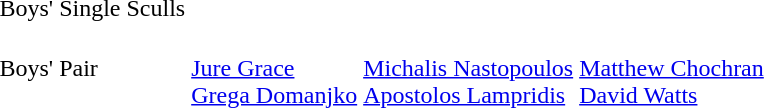<table>
<tr>
<td>Boys' Single Sculls<br></td>
<td></td>
<td></td>
<td></td>
</tr>
<tr>
<td>Boys' Pair<br></td>
<td><br><a href='#'>Jure Grace</a><br><a href='#'>Grega Domanjko</a></td>
<td><br><a href='#'>Michalis Nastopoulos</a><br><a href='#'>Apostolos Lampridis</a></td>
<td><br><a href='#'>Matthew Chochran</a><br><a href='#'>David Watts</a></td>
</tr>
<tr>
</tr>
</table>
